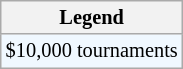<table class="wikitable" style="font-size:85%;">
<tr>
<th>Legend</th>
</tr>
<tr style="background:#f0f8ff;">
<td>$10,000 tournaments</td>
</tr>
</table>
